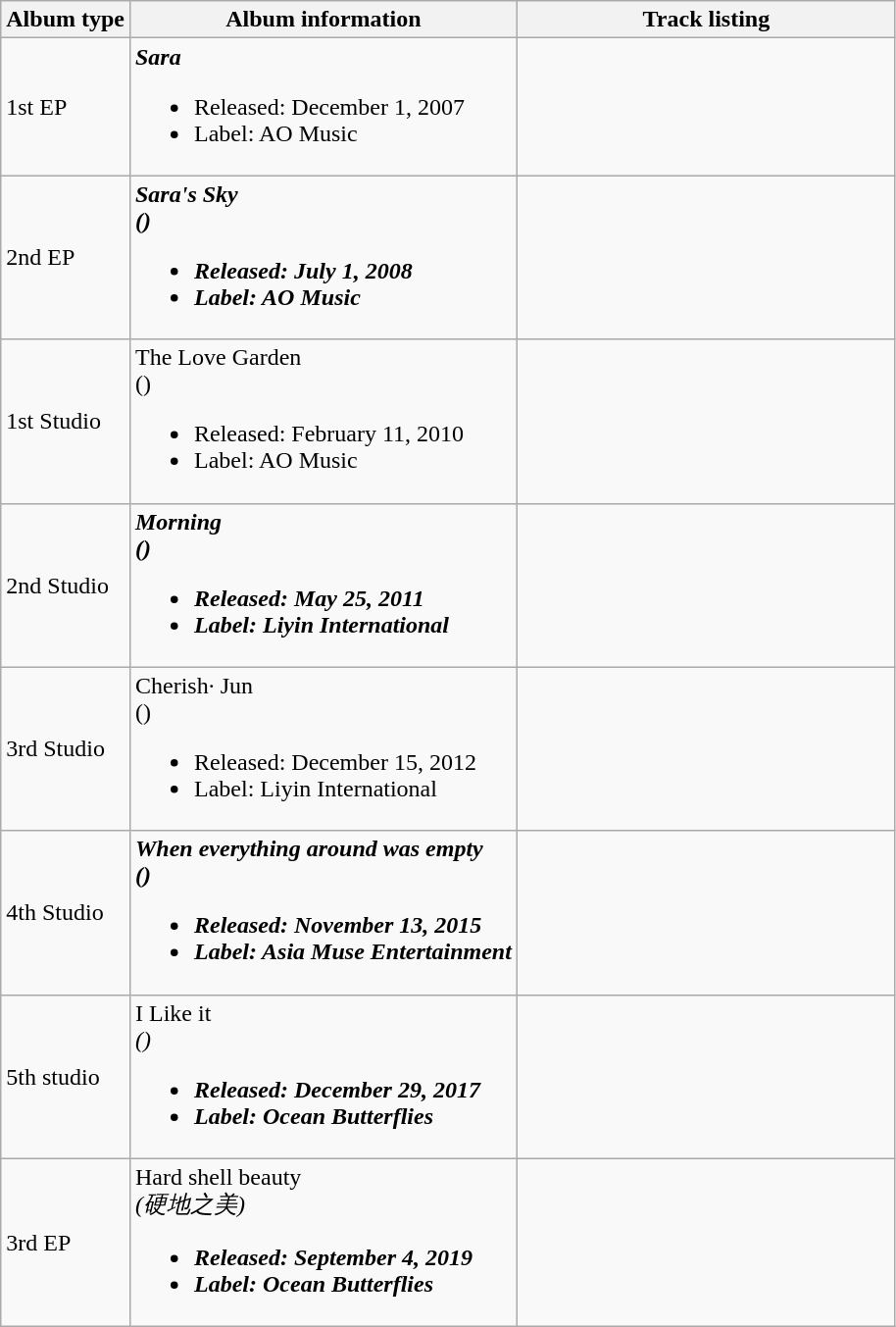<table class="wikitable">
<tr>
<th align="left">Album type</th>
<th align="left">Album information</th>
<th align="left" width="250px">Track listing</th>
</tr>
<tr>
<td align="left">1st EP</td>
<td align="left"><strong><em>Sara</em></strong><br><ul><li>Released: December 1, 2007</li><li>Label: AO Music</li></ul></td>
<td style="font-size: 85%;"></td>
</tr>
<tr>
<td align="left">2nd EP</td>
<td align="left"><strong><em>Sara's Sky<em><br>()<strong><br><ul><li>Released: July 1, 2008</li><li>Label: AO Music</li></ul></td>
<td style="font-size: 85%;"></td>
</tr>
<tr>
<td align="left">1st Studio</td>
<td align="left"></em></strong>The Love Garden</em><br>()</strong><br><ul><li>Released: February 11, 2010</li><li>Label: AO Music</li></ul></td>
<td style="font-size: 85%;"></td>
</tr>
<tr>
<td align="left">2nd Studio</td>
<td align="left"><strong><em>Morning<em><br>()<strong><br><ul><li>Released: May 25, 2011</li><li>Label: Liyin International</li></ul></td>
<td style="font-size: 85%;"></td>
</tr>
<tr>
<td align="left">3rd Studio</td>
<td align="left"></em></strong>Cherish· Jun</em><br>()</strong><br><ul><li>Released: December 15, 2012</li><li>Label: Liyin International</li></ul></td>
<td style="font-size: 85%;"></td>
</tr>
<tr>
<td align="left">4th Studio</td>
<td align="left"><strong><em>When everything around was empty<em><br>()<strong><br><ul><li>Released: November 13, 2015</li><li>Label: Asia Muse Entertainment</li></ul></td>
<td style="font-size: 85%;"></td>
</tr>
<tr>
<td>5th studio</td>
<td></em></strong>I Like it<strong><em><br></strong>()<strong><ul><li>Released: December 29, 2017</li><li>Label: Ocean Butterflies</li></ul></td>
<td></td>
</tr>
<tr>
<td>3rd EP</td>
<td></em></strong>Hard shell beauty<strong><em><br></strong>(硬地之美)<strong><ul><li>Released: September 4, 2019</li><li>Label: Ocean Butterflies</li></ul></td>
<td></td>
</tr>
</table>
